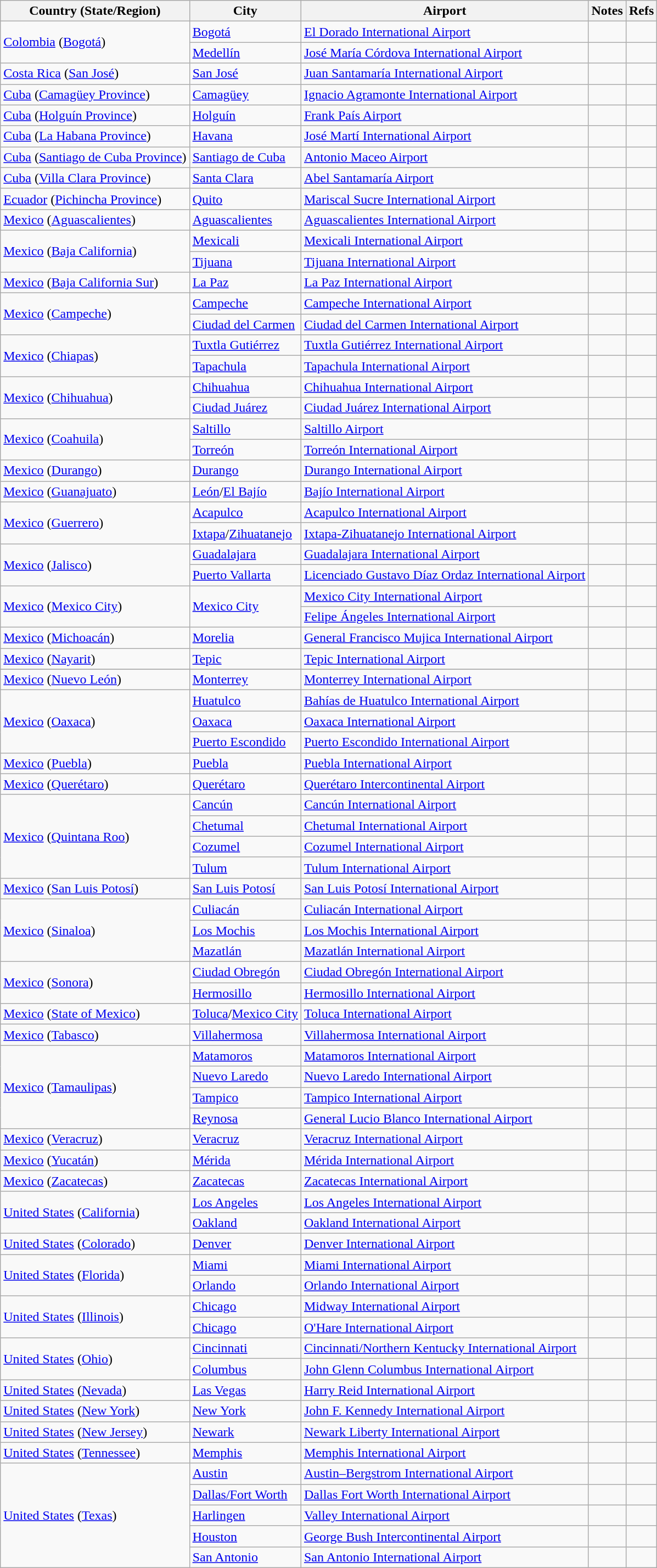<table class="sortable wikitable toccolours">
<tr>
<th>Country (State/Region)</th>
<th>City</th>
<th>Airport</th>
<th>Notes</th>
<th class="unsortable">Refs</th>
</tr>
<tr>
<td rowspan="2"><a href='#'>Colombia</a> (<a href='#'>Bogotá</a>)</td>
<td><a href='#'>Bogotá</a></td>
<td><a href='#'>El Dorado International Airport</a></td>
<td></td>
<td align=center></td>
</tr>
<tr>
<td><a href='#'>Medellín</a></td>
<td><a href='#'>José María Córdova International Airport</a></td>
<td></td>
<td align=center></td>
</tr>
<tr>
<td><a href='#'>Costa Rica</a> (<a href='#'>San José</a>)</td>
<td><a href='#'>San José</a></td>
<td><a href='#'>Juan Santamaría International Airport</a></td>
<td></td>
<td align=center></td>
</tr>
<tr>
<td><a href='#'>Cuba</a> (<a href='#'>Camagüey Province</a>)</td>
<td><a href='#'>Camagüey</a></td>
<td><a href='#'>Ignacio Agramonte International Airport</a></td>
<td></td>
<td align=center></td>
</tr>
<tr>
<td><a href='#'>Cuba</a> (<a href='#'>Holguín Province</a>)</td>
<td><a href='#'>Holguín</a></td>
<td><a href='#'>Frank País Airport</a></td>
<td></td>
<td align=center></td>
</tr>
<tr>
<td><a href='#'>Cuba</a> (<a href='#'>La Habana Province</a>)</td>
<td><a href='#'>Havana</a></td>
<td><a href='#'>José Martí International Airport</a></td>
<td></td>
<td align=center></td>
</tr>
<tr>
<td><a href='#'>Cuba</a> (<a href='#'>Santiago de Cuba Province</a>)</td>
<td><a href='#'>Santiago de Cuba</a></td>
<td><a href='#'>Antonio Maceo Airport</a></td>
<td></td>
<td align=center></td>
</tr>
<tr>
<td><a href='#'>Cuba</a> (<a href='#'>Villa Clara Province</a>)</td>
<td><a href='#'>Santa Clara</a></td>
<td><a href='#'>Abel Santamaría Airport</a></td>
<td></td>
<td align=center></td>
</tr>
<tr>
<td><a href='#'>Ecuador</a> (<a href='#'>Pichincha Province</a>)</td>
<td><a href='#'>Quito</a></td>
<td><a href='#'>Mariscal Sucre International Airport</a></td>
<td></td>
<td align=center></td>
</tr>
<tr>
<td><a href='#'>Mexico</a> (<a href='#'>Aguascalientes</a>)</td>
<td><a href='#'>Aguascalientes</a></td>
<td><a href='#'>Aguascalientes International Airport</a></td>
<td></td>
<td align=center></td>
</tr>
<tr>
<td rowspan="2"><a href='#'>Mexico</a> (<a href='#'>Baja California</a>)</td>
<td><a href='#'>Mexicali</a></td>
<td><a href='#'>Mexicali International Airport</a></td>
<td></td>
<td align=center></td>
</tr>
<tr>
<td><a href='#'>Tijuana</a></td>
<td><a href='#'>Tijuana International Airport</a></td>
<td></td>
<td align=center></td>
</tr>
<tr>
<td><a href='#'>Mexico</a> (<a href='#'>Baja California Sur</a>)</td>
<td><a href='#'>La Paz</a></td>
<td><a href='#'>La Paz International Airport</a></td>
<td></td>
<td align=center></td>
</tr>
<tr>
<td rowspan="2"><a href='#'>Mexico</a> (<a href='#'>Campeche</a>)</td>
<td><a href='#'>Campeche</a></td>
<td><a href='#'>Campeche International Airport</a></td>
<td></td>
<td align=center></td>
</tr>
<tr>
<td><a href='#'>Ciudad del Carmen</a></td>
<td><a href='#'>Ciudad del Carmen International Airport</a></td>
<td></td>
<td align=center></td>
</tr>
<tr>
<td rowspan="2"><a href='#'>Mexico</a> (<a href='#'>Chiapas</a>)</td>
<td><a href='#'>Tuxtla Gutiérrez</a></td>
<td><a href='#'>Tuxtla Gutiérrez International Airport</a></td>
<td></td>
<td align=center></td>
</tr>
<tr>
<td><a href='#'>Tapachula</a></td>
<td><a href='#'>Tapachula International Airport</a></td>
<td></td>
<td align=center></td>
</tr>
<tr>
<td rowspan="2"><a href='#'>Mexico</a> (<a href='#'>Chihuahua</a>)</td>
<td><a href='#'>Chihuahua</a></td>
<td><a href='#'>Chihuahua International Airport</a></td>
<td></td>
<td align=center></td>
</tr>
<tr>
<td><a href='#'>Ciudad Juárez</a></td>
<td><a href='#'>Ciudad Juárez International Airport</a></td>
<td></td>
<td align=center></td>
</tr>
<tr>
<td rowspan="2"><a href='#'>Mexico</a> (<a href='#'>Coahuila</a>)</td>
<td><a href='#'>Saltillo</a></td>
<td><a href='#'>Saltillo Airport</a></td>
<td></td>
<td align=center></td>
</tr>
<tr>
<td><a href='#'>Torreón</a></td>
<td><a href='#'>Torreón International Airport</a></td>
<td></td>
<td align=center></td>
</tr>
<tr>
<td><a href='#'>Mexico</a> (<a href='#'>Durango</a>)</td>
<td><a href='#'>Durango</a></td>
<td><a href='#'>Durango International Airport</a></td>
<td></td>
<td align=center></td>
</tr>
<tr>
<td><a href='#'>Mexico</a> (<a href='#'>Guanajuato</a>)</td>
<td><a href='#'>León</a>/<a href='#'>El Bajío</a></td>
<td><a href='#'>Bajío International Airport</a></td>
<td></td>
<td align=center></td>
</tr>
<tr>
<td rowspan="2"><a href='#'>Mexico</a> (<a href='#'>Guerrero</a>)</td>
<td><a href='#'>Acapulco</a></td>
<td><a href='#'>Acapulco International Airport</a></td>
<td></td>
<td align=center></td>
</tr>
<tr>
<td><a href='#'>Ixtapa</a>/<a href='#'>Zihuatanejo</a></td>
<td><a href='#'>Ixtapa-Zihuatanejo International Airport</a></td>
<td></td>
<td align=center></td>
</tr>
<tr>
<td rowspan="2"><a href='#'>Mexico</a> (<a href='#'>Jalisco</a>)</td>
<td><a href='#'>Guadalajara</a></td>
<td><a href='#'>Guadalajara International Airport</a></td>
<td></td>
<td align=center></td>
</tr>
<tr>
<td><a href='#'>Puerto Vallarta</a></td>
<td><a href='#'>Licenciado Gustavo Díaz Ordaz International Airport</a></td>
<td></td>
<td align=center></td>
</tr>
<tr>
<td rowspan="2"><a href='#'>Mexico</a> (<a href='#'>Mexico City</a>)</td>
<td rowspan="2"><a href='#'>Mexico City</a></td>
<td><a href='#'>Mexico City International Airport</a></td>
<td></td>
<td align=center></td>
</tr>
<tr>
<td><a href='#'>Felipe Ángeles International Airport</a></td>
<td></td>
<td align=center></td>
</tr>
<tr>
<td><a href='#'>Mexico</a> (<a href='#'>Michoacán</a>)</td>
<td><a href='#'>Morelia</a></td>
<td><a href='#'>General Francisco Mujica International Airport</a></td>
<td></td>
<td align=center></td>
</tr>
<tr>
<td><a href='#'>Mexico</a> (<a href='#'>Nayarit</a>)</td>
<td><a href='#'>Tepic</a></td>
<td><a href='#'>Tepic International Airport</a></td>
<td></td>
<td align=center></td>
</tr>
<tr>
</tr>
<tr>
<td><a href='#'>Mexico</a> (<a href='#'>Nuevo León</a>)</td>
<td><a href='#'>Monterrey</a></td>
<td><a href='#'>Monterrey International Airport</a></td>
<td></td>
<td align=center></td>
</tr>
<tr>
<td rowspan="3"><a href='#'>Mexico</a> (<a href='#'>Oaxaca</a>)</td>
<td><a href='#'>Huatulco</a></td>
<td><a href='#'>Bahías de Huatulco International Airport</a></td>
<td></td>
<td align=center></td>
</tr>
<tr>
<td><a href='#'>Oaxaca</a></td>
<td><a href='#'>Oaxaca International Airport</a></td>
<td></td>
<td align=center></td>
</tr>
<tr>
<td><a href='#'>Puerto Escondido</a></td>
<td><a href='#'>Puerto Escondido International Airport</a></td>
<td></td>
<td align=center></td>
</tr>
<tr>
<td><a href='#'>Mexico</a> (<a href='#'>Puebla</a>)</td>
<td><a href='#'>Puebla</a></td>
<td><a href='#'>Puebla International Airport</a></td>
<td></td>
<td align=center></td>
</tr>
<tr>
<td><a href='#'>Mexico</a> (<a href='#'>Querétaro</a>)</td>
<td><a href='#'>Querétaro</a></td>
<td><a href='#'>Querétaro Intercontinental Airport</a></td>
<td></td>
<td align=center></td>
</tr>
<tr>
<td rowspan="4"><a href='#'>Mexico</a> (<a href='#'>Quintana Roo</a>)</td>
<td><a href='#'>Cancún</a></td>
<td><a href='#'>Cancún International Airport</a></td>
<td></td>
<td align=center></td>
</tr>
<tr>
<td><a href='#'>Chetumal</a></td>
<td><a href='#'>Chetumal International Airport</a></td>
<td></td>
<td align=center></td>
</tr>
<tr>
<td><a href='#'>Cozumel</a></td>
<td><a href='#'>Cozumel International Airport</a></td>
<td></td>
<td align=center></td>
</tr>
<tr>
<td><a href='#'>Tulum</a></td>
<td><a href='#'>Tulum International Airport</a></td>
<td></td>
<td align=center></td>
</tr>
<tr>
<td><a href='#'>Mexico</a> (<a href='#'>San Luis Potosí</a>)</td>
<td><a href='#'>San Luis Potosí</a></td>
<td><a href='#'>San Luis Potosí International Airport</a></td>
<td></td>
<td align=center></td>
</tr>
<tr>
<td rowspan="3"><a href='#'>Mexico</a> (<a href='#'>Sinaloa</a>)</td>
<td><a href='#'>Culiacán</a></td>
<td><a href='#'>Culiacán International Airport</a></td>
<td></td>
<td align=center></td>
</tr>
<tr>
<td><a href='#'>Los Mochis</a></td>
<td><a href='#'>Los Mochis International Airport</a></td>
<td></td>
<td align=center></td>
</tr>
<tr>
<td><a href='#'>Mazatlán</a></td>
<td><a href='#'>Mazatlán International Airport</a></td>
<td></td>
<td align=center></td>
</tr>
<tr>
<td rowspan="2"><a href='#'>Mexico</a> (<a href='#'>Sonora</a>)</td>
<td><a href='#'>Ciudad Obregón</a></td>
<td><a href='#'>Ciudad Obregón International Airport</a></td>
<td></td>
<td align=center></td>
</tr>
<tr>
<td><a href='#'>Hermosillo</a></td>
<td><a href='#'>Hermosillo International Airport</a></td>
<td></td>
<td align=center></td>
</tr>
<tr>
<td><a href='#'>Mexico</a> (<a href='#'>State of Mexico</a>)</td>
<td><a href='#'>Toluca</a>/<a href='#'>Mexico City</a></td>
<td><a href='#'>Toluca International Airport</a></td>
<td></td>
<td align=center></td>
</tr>
<tr>
<td><a href='#'>Mexico</a> (<a href='#'>Tabasco</a>)</td>
<td><a href='#'>Villahermosa</a></td>
<td><a href='#'>Villahermosa International Airport</a></td>
<td></td>
<td align=center></td>
</tr>
<tr>
<td rowspan="4"><a href='#'>Mexico</a> (<a href='#'>Tamaulipas</a>)</td>
<td><a href='#'>Matamoros</a></td>
<td><a href='#'>Matamoros International Airport</a></td>
<td></td>
<td align=center></td>
</tr>
<tr>
<td><a href='#'>Nuevo Laredo</a></td>
<td><a href='#'>Nuevo Laredo International Airport</a></td>
<td></td>
<td align=center></td>
</tr>
<tr>
<td><a href='#'>Tampico</a></td>
<td><a href='#'>Tampico International Airport</a></td>
<td></td>
<td align=center></td>
</tr>
<tr>
<td><a href='#'>Reynosa</a></td>
<td><a href='#'>General Lucio Blanco International Airport</a></td>
<td></td>
<td align=center></td>
</tr>
<tr>
<td><a href='#'>Mexico</a> (<a href='#'>Veracruz</a>)</td>
<td><a href='#'>Veracruz</a></td>
<td><a href='#'>Veracruz International Airport</a></td>
<td></td>
<td align=center></td>
</tr>
<tr>
<td><a href='#'>Mexico</a> (<a href='#'>Yucatán</a>)</td>
<td><a href='#'>Mérida</a></td>
<td><a href='#'>Mérida International Airport</a></td>
<td></td>
<td align=center></td>
</tr>
<tr>
<td><a href='#'>Mexico</a> (<a href='#'>Zacatecas</a>)</td>
<td><a href='#'>Zacatecas</a></td>
<td><a href='#'>Zacatecas International Airport</a></td>
<td></td>
<td align=center></td>
</tr>
<tr>
<td rowspan="2"><a href='#'>United States</a> (<a href='#'>California</a>)</td>
<td><a href='#'>Los Angeles</a></td>
<td><a href='#'>Los Angeles International Airport</a></td>
<td></td>
<td align=center></td>
</tr>
<tr>
<td><a href='#'>Oakland</a></td>
<td><a href='#'>Oakland International Airport</a></td>
<td></td>
<td align=center></td>
</tr>
<tr>
<td><a href='#'>United States</a> (<a href='#'>Colorado</a>)</td>
<td><a href='#'>Denver</a></td>
<td><a href='#'>Denver International Airport</a></td>
<td></td>
<td align=center></td>
</tr>
<tr>
<td rowspan="2"><a href='#'>United States</a> (<a href='#'>Florida</a>)</td>
<td><a href='#'>Miami</a></td>
<td><a href='#'>Miami International Airport</a></td>
<td></td>
<td align=center></td>
</tr>
<tr>
<td><a href='#'>Orlando</a></td>
<td><a href='#'>Orlando International Airport</a></td>
<td></td>
<td align=center></td>
</tr>
<tr>
<td rowspan="2"><a href='#'>United States</a> (<a href='#'>Illinois</a>)</td>
<td><a href='#'>Chicago</a></td>
<td><a href='#'>Midway International Airport</a></td>
<td></td>
<td align=center></td>
</tr>
<tr>
<td><a href='#'>Chicago</a></td>
<td><a href='#'>O'Hare International Airport</a></td>
<td></td>
<td align=center></td>
</tr>
<tr>
<td rowspan="2"><a href='#'>United States</a> (<a href='#'>Ohio</a>)</td>
<td><a href='#'>Cincinnati</a></td>
<td><a href='#'>Cincinnati/Northern Kentucky International Airport</a></td>
<td></td>
<td align=center></td>
</tr>
<tr>
<td><a href='#'>Columbus</a></td>
<td><a href='#'>John Glenn Columbus International Airport</a></td>
<td></td>
<td align=center></td>
</tr>
<tr>
<td><a href='#'>United States</a> (<a href='#'>Nevada</a>)</td>
<td><a href='#'>Las Vegas</a></td>
<td><a href='#'>Harry Reid International Airport</a></td>
<td></td>
<td align=center></td>
</tr>
<tr>
<td><a href='#'>United States</a> (<a href='#'>New York</a>)</td>
<td><a href='#'>New York</a></td>
<td><a href='#'>John F. Kennedy International Airport</a></td>
<td></td>
<td align=center></td>
</tr>
<tr>
<td><a href='#'>United States</a> (<a href='#'>New Jersey</a>)</td>
<td><a href='#'>Newark</a></td>
<td><a href='#'>Newark Liberty International Airport</a></td>
<td></td>
<td align=center></td>
</tr>
<tr>
<td><a href='#'>United States</a> (<a href='#'>Tennessee</a>)</td>
<td><a href='#'>Memphis</a></td>
<td><a href='#'>Memphis International Airport</a></td>
<td></td>
<td align=center></td>
</tr>
<tr>
<td rowspan="5"><a href='#'>United States</a> (<a href='#'>Texas</a>)</td>
<td><a href='#'>Austin</a></td>
<td><a href='#'>Austin–Bergstrom International Airport</a></td>
<td align="center"></td>
<td></td>
</tr>
<tr>
<td><a href='#'>Dallas/Fort Worth</a></td>
<td><a href='#'>Dallas Fort Worth International Airport</a></td>
<td></td>
<td align=center></td>
</tr>
<tr>
<td><a href='#'>Harlingen</a></td>
<td><a href='#'>Valley International Airport</a></td>
<td></td>
<td align=center></td>
</tr>
<tr>
<td><a href='#'>Houston</a></td>
<td><a href='#'>George Bush Intercontinental Airport</a></td>
<td></td>
<td align=center></td>
</tr>
<tr>
<td><a href='#'>San Antonio</a></td>
<td><a href='#'>San Antonio International Airport</a></td>
<td></td>
<td align=center></td>
</tr>
</table>
